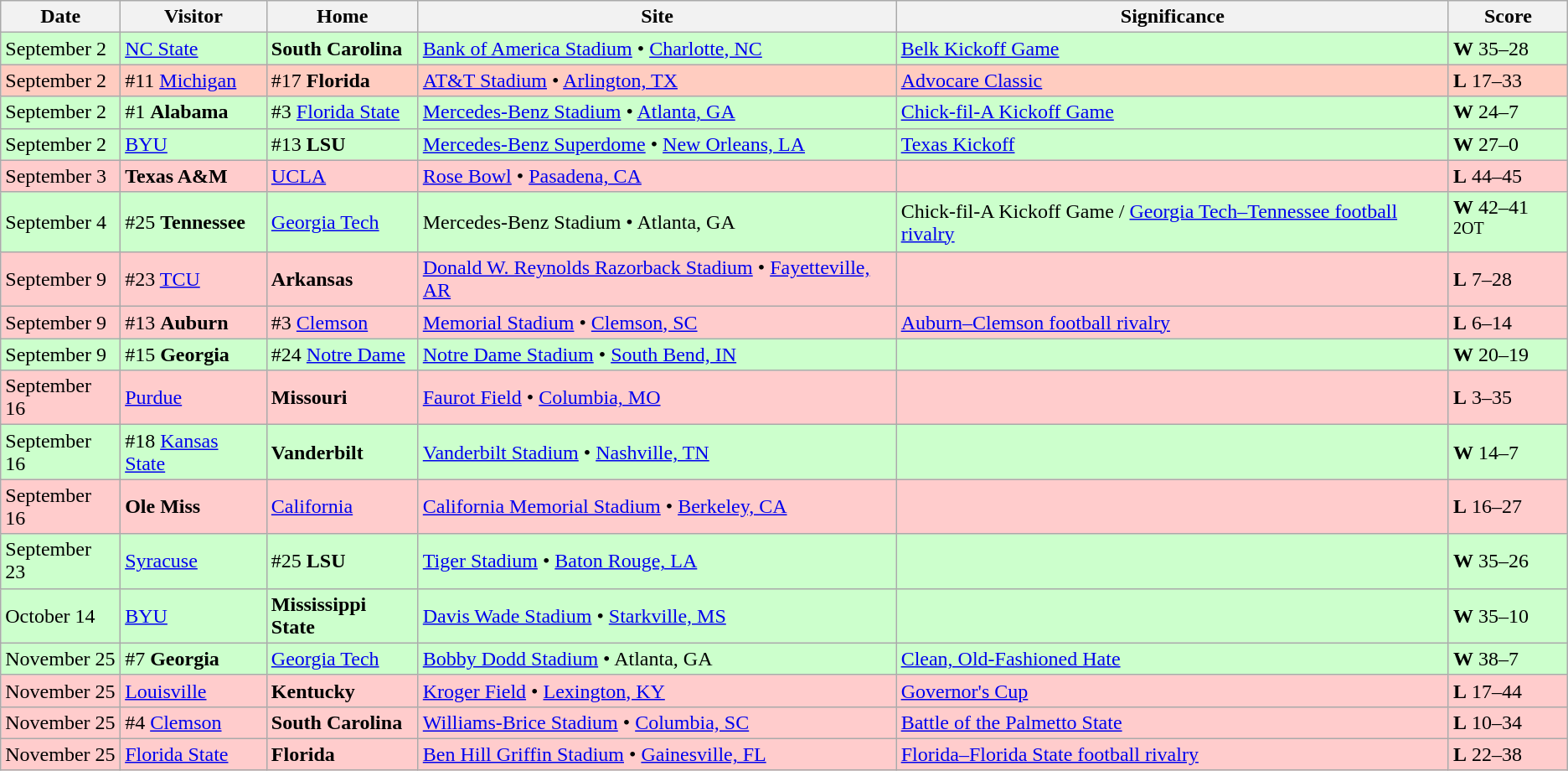<table class="wikitable">
<tr>
<th>Date</th>
<th>Visitor</th>
<th>Home</th>
<th>Site</th>
<th>Significance</th>
<th>Score</th>
</tr>
<tr bgcolor=ccffcc>
<td>September 2</td>
<td><a href='#'>NC State</a></td>
<td><strong>South Carolina</strong></td>
<td><a href='#'>Bank of America Stadium</a> • <a href='#'>Charlotte, NC</a></td>
<td><a href='#'>Belk Kickoff Game</a></td>
<td><strong>W</strong> 35–28</td>
</tr>
<tr bgcolor=ffccc>
<td>September 2</td>
<td>#11 <a href='#'>Michigan</a></td>
<td>#17 <strong>Florida</strong></td>
<td><a href='#'>AT&T Stadium</a> • <a href='#'>Arlington, TX</a></td>
<td><a href='#'>Advocare Classic</a></td>
<td><strong>L</strong> 17–33</td>
</tr>
<tr bgcolor=ccffcc>
<td>September 2</td>
<td>#1 <strong>Alabama</strong></td>
<td>#3 <a href='#'>Florida State</a></td>
<td><a href='#'>Mercedes-Benz Stadium</a> • <a href='#'>Atlanta, GA</a></td>
<td><a href='#'>Chick-fil-A Kickoff Game</a></td>
<td><strong>W</strong> 24–7</td>
</tr>
<tr bgcolor=ccffcc>
<td>September 2</td>
<td><a href='#'>BYU</a></td>
<td>#13 <strong>LSU</strong></td>
<td><a href='#'>Mercedes-Benz Superdome</a> • <a href='#'>New Orleans, LA</a></td>
<td><a href='#'>Texas Kickoff</a></td>
<td><strong>W</strong> 27–0</td>
</tr>
<tr bgcolor=ffcccc>
<td>September 3</td>
<td><strong>Texas A&M</strong></td>
<td><a href='#'>UCLA</a></td>
<td><a href='#'>Rose Bowl</a> • <a href='#'>Pasadena, CA</a></td>
<td></td>
<td><strong>L</strong> 44–45</td>
</tr>
<tr bgcolor=ccffcc>
<td>September 4</td>
<td>#25 <strong>Tennessee</strong></td>
<td><a href='#'>Georgia Tech</a></td>
<td>Mercedes-Benz Stadium • Atlanta, GA</td>
<td>Chick-fil-A Kickoff Game / <a href='#'>Georgia Tech–Tennessee football rivalry</a></td>
<td><strong>W</strong> 42–41 <sup>2OT</sup></td>
</tr>
<tr bgcolor=ffcccc>
<td>September 9</td>
<td>#23 <a href='#'>TCU</a></td>
<td><strong>Arkansas</strong></td>
<td><a href='#'>Donald W. Reynolds Razorback Stadium</a> • <a href='#'>Fayetteville, AR</a></td>
<td></td>
<td><strong>L</strong> 7–28</td>
</tr>
<tr bgcolor=ffcccc>
<td>September 9</td>
<td>#13 <strong>Auburn</strong></td>
<td>#3 <a href='#'>Clemson</a></td>
<td><a href='#'>Memorial Stadium</a> • <a href='#'>Clemson, SC</a></td>
<td><a href='#'>Auburn–Clemson football rivalry</a></td>
<td><strong>L</strong> 6–14</td>
</tr>
<tr bgcolor=ccffcc>
<td>September 9</td>
<td>#15 <strong>Georgia</strong></td>
<td>#24 <a href='#'>Notre Dame</a></td>
<td><a href='#'>Notre Dame Stadium</a> • <a href='#'>South Bend, IN</a></td>
<td></td>
<td><strong>W</strong> 20–19</td>
</tr>
<tr bgcolor=ffcccc>
<td>September 16</td>
<td><a href='#'>Purdue</a></td>
<td><strong>Missouri</strong></td>
<td><a href='#'>Faurot Field</a> • <a href='#'>Columbia, MO</a></td>
<td></td>
<td><strong>L</strong> 3–35</td>
</tr>
<tr bgcolor=ccffcc>
<td>September 16</td>
<td>#18 <a href='#'>Kansas State</a></td>
<td><strong>Vanderbilt</strong></td>
<td><a href='#'>Vanderbilt Stadium</a> • <a href='#'>Nashville, TN</a></td>
<td></td>
<td><strong>W</strong> 14–7</td>
</tr>
<tr bgcolor=ffcccc>
<td>September 16</td>
<td><strong>Ole Miss</strong></td>
<td><a href='#'>California</a></td>
<td><a href='#'>California Memorial Stadium</a> • <a href='#'>Berkeley, CA</a></td>
<td></td>
<td><strong>L</strong> 16–27</td>
</tr>
<tr bgcolor=ccffcc>
<td>September 23</td>
<td><a href='#'>Syracuse</a></td>
<td>#25 <strong>LSU</strong></td>
<td><a href='#'>Tiger Stadium</a> • <a href='#'>Baton Rouge, LA</a></td>
<td></td>
<td><strong>W</strong> 35–26</td>
</tr>
<tr bgcolor=ccffcc>
<td>October 14</td>
<td><a href='#'>BYU</a></td>
<td><strong>Mississippi State</strong></td>
<td><a href='#'>Davis Wade Stadium</a> • <a href='#'>Starkville, MS</a></td>
<td></td>
<td><strong>W</strong> 35–10</td>
</tr>
<tr bgcolor=ccffcc>
<td>November 25</td>
<td>#7 <strong>Georgia</strong></td>
<td><a href='#'>Georgia Tech</a></td>
<td><a href='#'>Bobby Dodd Stadium</a> • Atlanta, GA</td>
<td><a href='#'>Clean, Old-Fashioned Hate</a></td>
<td><strong>W</strong> 38–7</td>
</tr>
<tr bgcolor=ffcccc>
<td>November 25</td>
<td><a href='#'>Louisville</a></td>
<td><strong>Kentucky</strong></td>
<td><a href='#'>Kroger Field</a> • <a href='#'>Lexington, KY</a></td>
<td><a href='#'>Governor's Cup</a></td>
<td><strong>L</strong> 17–44</td>
</tr>
<tr bgcolor=ffcccc>
<td>November 25</td>
<td>#4 <a href='#'>Clemson</a></td>
<td><strong>South Carolina</strong></td>
<td><a href='#'>Williams-Brice Stadium</a> • <a href='#'>Columbia, SC</a></td>
<td><a href='#'>Battle of the Palmetto State</a></td>
<td><strong>L</strong> 10–34</td>
</tr>
<tr bgcolor=ffcccc>
<td>November 25</td>
<td><a href='#'>Florida State</a></td>
<td><strong>Florida</strong></td>
<td><a href='#'>Ben Hill Griffin Stadium</a> • <a href='#'>Gainesville, FL</a></td>
<td><a href='#'>Florida–Florida State football rivalry</a></td>
<td><strong>L</strong> 22–38</td>
</tr>
</table>
